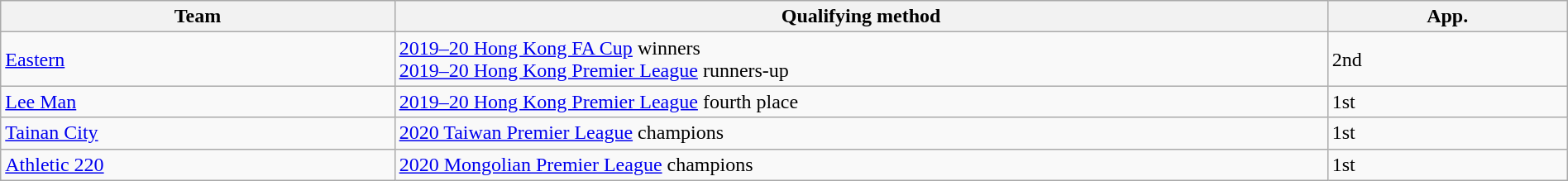<table class="wikitable" style="table-layout:fixed;width:100%;">
<tr>
<th width=25%>Team</th>
<th width=60%>Qualifying method</th>
<th width=15%>App. </th>
</tr>
<tr>
<td> <a href='#'>Eastern</a></td>
<td><a href='#'>2019–20 Hong Kong FA Cup</a> winners<br><a href='#'>2019–20 Hong Kong Premier League</a> runners-up</td>
<td>2nd </td>
</tr>
<tr>
<td> <a href='#'>Lee Man</a></td>
<td><a href='#'>2019–20 Hong Kong Premier League</a> fourth place</td>
<td>1st</td>
</tr>
<tr>
<td> <a href='#'>Tainan City</a></td>
<td><a href='#'>2020 Taiwan Premier League</a> champions</td>
<td>1st</td>
</tr>
<tr>
<td> <a href='#'>Athletic 220</a></td>
<td><a href='#'>2020 Mongolian Premier League</a> champions</td>
<td>1st</td>
</tr>
</table>
